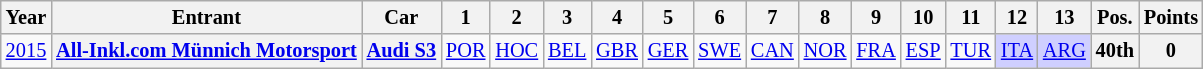<table class="wikitable" border="1" style="text-align:center; font-size:85%;">
<tr valign="top">
<th>Year</th>
<th>Entrant</th>
<th>Car</th>
<th>1</th>
<th>2</th>
<th>3</th>
<th>4</th>
<th>5</th>
<th>6</th>
<th>7</th>
<th>8</th>
<th>9</th>
<th>10</th>
<th>11</th>
<th>12</th>
<th>13</th>
<th>Pos.</th>
<th>Points</th>
</tr>
<tr>
<td><a href='#'>2015</a></td>
<th nowrap><a href='#'>All-Inkl.com Münnich Motorsport</a></th>
<th nowrap><a href='#'>Audi S3</a></th>
<td><a href='#'>POR</a></td>
<td><a href='#'>HOC</a></td>
<td><a href='#'>BEL</a></td>
<td><a href='#'>GBR</a></td>
<td><a href='#'>GER</a></td>
<td><a href='#'>SWE</a></td>
<td><a href='#'>CAN</a></td>
<td><a href='#'>NOR</a></td>
<td><a href='#'>FRA</a></td>
<td><a href='#'>ESP</a></td>
<td><a href='#'>TUR</a></td>
<td style="background:#CFCFFF;"><a href='#'>ITA</a><br></td>
<td style="background:#CFCFFF;"><a href='#'>ARG</a><br></td>
<th>40th</th>
<th>0</th>
</tr>
</table>
